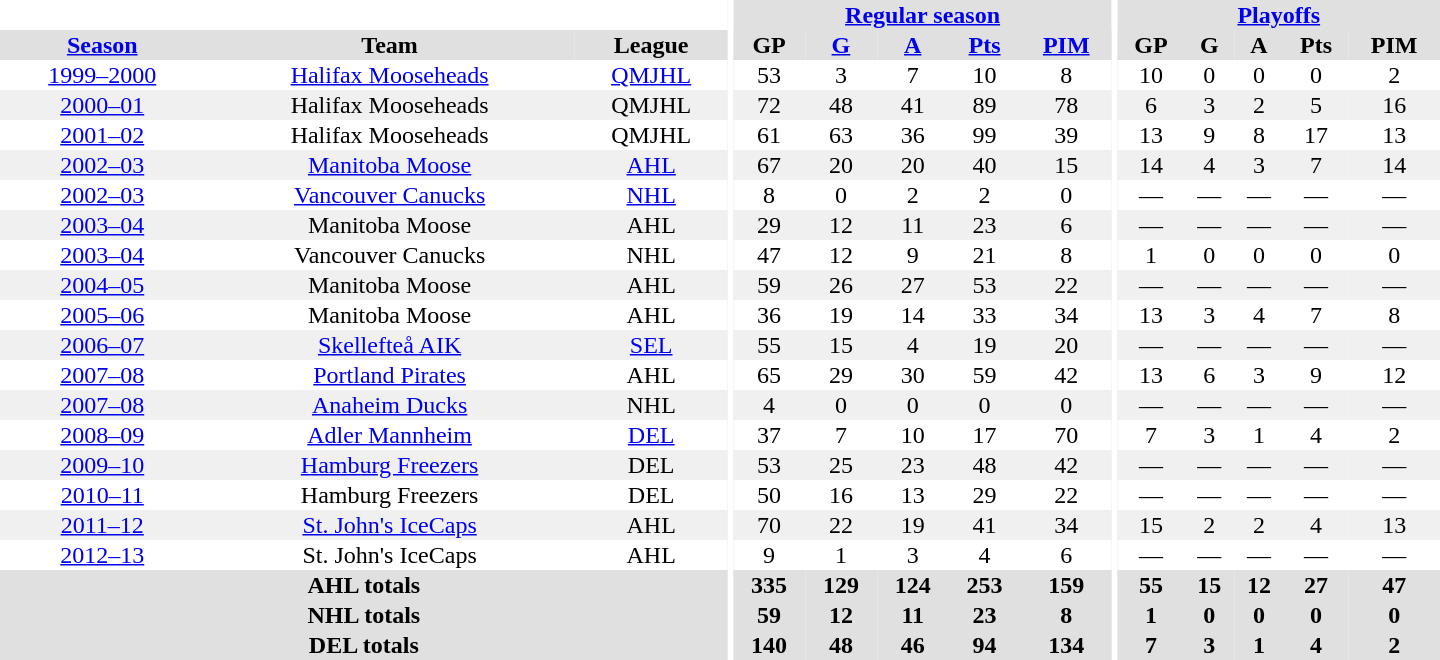<table border="0" cellpadding="1" cellspacing="0" style="text-align:center; width:60em">
<tr bgcolor="#e0e0e0">
<th colspan="3" bgcolor="#ffffff"></th>
<th rowspan="99" bgcolor="#ffffff"></th>
<th colspan="5"><a href='#'>Regular season</a></th>
<th rowspan="99" bgcolor="#ffffff"></th>
<th colspan="5"><a href='#'>Playoffs</a></th>
</tr>
<tr bgcolor="#e0e0e0">
<th><a href='#'>Season</a></th>
<th>Team</th>
<th>League</th>
<th>GP</th>
<th><a href='#'>G</a></th>
<th><a href='#'>A</a></th>
<th><a href='#'>Pts</a></th>
<th><a href='#'>PIM</a></th>
<th>GP</th>
<th>G</th>
<th>A</th>
<th>Pts</th>
<th>PIM</th>
</tr>
<tr>
<td><a href='#'>1999–2000</a></td>
<td><a href='#'>Halifax Mooseheads</a></td>
<td><a href='#'>QMJHL</a></td>
<td>53</td>
<td>3</td>
<td>7</td>
<td>10</td>
<td>8</td>
<td>10</td>
<td>0</td>
<td>0</td>
<td>0</td>
<td>2</td>
</tr>
<tr bgcolor="#f0f0f0">
<td><a href='#'>2000–01</a></td>
<td>Halifax Mooseheads</td>
<td>QMJHL</td>
<td>72</td>
<td>48</td>
<td>41</td>
<td>89</td>
<td>78</td>
<td>6</td>
<td>3</td>
<td>2</td>
<td>5</td>
<td>16</td>
</tr>
<tr>
<td><a href='#'>2001–02</a></td>
<td>Halifax Mooseheads</td>
<td>QMJHL</td>
<td>61</td>
<td>63</td>
<td>36</td>
<td>99</td>
<td>39</td>
<td>13</td>
<td>9</td>
<td>8</td>
<td>17</td>
<td>13</td>
</tr>
<tr bgcolor="#f0f0f0">
<td><a href='#'>2002–03</a></td>
<td><a href='#'>Manitoba Moose</a></td>
<td><a href='#'>AHL</a></td>
<td>67</td>
<td>20</td>
<td>20</td>
<td>40</td>
<td>15</td>
<td>14</td>
<td>4</td>
<td>3</td>
<td>7</td>
<td>14</td>
</tr>
<tr>
<td><a href='#'>2002–03</a></td>
<td><a href='#'>Vancouver Canucks</a></td>
<td><a href='#'>NHL</a></td>
<td>8</td>
<td>0</td>
<td>2</td>
<td>2</td>
<td>0</td>
<td>—</td>
<td>—</td>
<td>—</td>
<td>—</td>
<td>—</td>
</tr>
<tr bgcolor="#f0f0f0">
<td><a href='#'>2003–04</a></td>
<td>Manitoba Moose</td>
<td>AHL</td>
<td>29</td>
<td>12</td>
<td>11</td>
<td>23</td>
<td>6</td>
<td>—</td>
<td>—</td>
<td>—</td>
<td>—</td>
<td>—</td>
</tr>
<tr>
<td><a href='#'>2003–04</a></td>
<td>Vancouver Canucks</td>
<td>NHL</td>
<td>47</td>
<td>12</td>
<td>9</td>
<td>21</td>
<td>8</td>
<td>1</td>
<td>0</td>
<td>0</td>
<td>0</td>
<td>0</td>
</tr>
<tr bgcolor="#f0f0f0">
<td><a href='#'>2004–05</a></td>
<td>Manitoba Moose</td>
<td>AHL</td>
<td>59</td>
<td>26</td>
<td>27</td>
<td>53</td>
<td>22</td>
<td>—</td>
<td>—</td>
<td>—</td>
<td>—</td>
<td>—</td>
</tr>
<tr>
<td><a href='#'>2005–06</a></td>
<td>Manitoba Moose</td>
<td>AHL</td>
<td>36</td>
<td>19</td>
<td>14</td>
<td>33</td>
<td>34</td>
<td>13</td>
<td>3</td>
<td>4</td>
<td>7</td>
<td>8</td>
</tr>
<tr bgcolor="#f0f0f0">
<td><a href='#'>2006–07</a></td>
<td><a href='#'>Skellefteå AIK</a></td>
<td><a href='#'>SEL</a></td>
<td>55</td>
<td>15</td>
<td>4</td>
<td>19</td>
<td>20</td>
<td>—</td>
<td>—</td>
<td>—</td>
<td>—</td>
<td>—</td>
</tr>
<tr>
<td><a href='#'>2007–08</a></td>
<td><a href='#'>Portland Pirates</a></td>
<td>AHL</td>
<td>65</td>
<td>29</td>
<td>30</td>
<td>59</td>
<td>42</td>
<td>13</td>
<td>6</td>
<td>3</td>
<td>9</td>
<td>12</td>
</tr>
<tr bgcolor="#f0f0f0">
<td><a href='#'>2007–08</a></td>
<td><a href='#'>Anaheim Ducks</a></td>
<td>NHL</td>
<td>4</td>
<td>0</td>
<td>0</td>
<td>0</td>
<td>0</td>
<td>—</td>
<td>—</td>
<td>—</td>
<td>—</td>
<td>—</td>
</tr>
<tr>
<td><a href='#'>2008–09</a></td>
<td><a href='#'>Adler Mannheim</a></td>
<td><a href='#'>DEL</a></td>
<td>37</td>
<td>7</td>
<td>10</td>
<td>17</td>
<td>70</td>
<td>7</td>
<td>3</td>
<td>1</td>
<td>4</td>
<td>2</td>
</tr>
<tr bgcolor="#f0f0f0">
<td><a href='#'>2009–10</a></td>
<td><a href='#'>Hamburg Freezers</a></td>
<td>DEL</td>
<td>53</td>
<td>25</td>
<td>23</td>
<td>48</td>
<td>42</td>
<td>—</td>
<td>—</td>
<td>—</td>
<td>—</td>
<td>—</td>
</tr>
<tr>
<td><a href='#'>2010–11</a></td>
<td>Hamburg Freezers</td>
<td>DEL</td>
<td>50</td>
<td>16</td>
<td>13</td>
<td>29</td>
<td>22</td>
<td>—</td>
<td>—</td>
<td>—</td>
<td>—</td>
<td>—</td>
</tr>
<tr bgcolor="#f0f0f0">
<td><a href='#'>2011–12</a></td>
<td><a href='#'>St. John's IceCaps</a></td>
<td>AHL</td>
<td>70</td>
<td>22</td>
<td>19</td>
<td>41</td>
<td>34</td>
<td>15</td>
<td>2</td>
<td>2</td>
<td>4</td>
<td>13</td>
</tr>
<tr>
<td><a href='#'>2012–13</a></td>
<td>St. John's IceCaps</td>
<td>AHL</td>
<td>9</td>
<td>1</td>
<td>3</td>
<td>4</td>
<td>6</td>
<td>—</td>
<td>—</td>
<td>—</td>
<td>—</td>
<td>—</td>
</tr>
<tr bgcolor="#e0e0e0">
<th colspan="3">AHL totals</th>
<th>335</th>
<th>129</th>
<th>124</th>
<th>253</th>
<th>159</th>
<th>55</th>
<th>15</th>
<th>12</th>
<th>27</th>
<th>47</th>
</tr>
<tr bgcolor="#e0e0e0">
<th colspan="3">NHL totals</th>
<th>59</th>
<th>12</th>
<th>11</th>
<th>23</th>
<th>8</th>
<th>1</th>
<th>0</th>
<th>0</th>
<th>0</th>
<th>0</th>
</tr>
<tr bgcolor="#e0e0e0">
<th colspan="3">DEL totals</th>
<th>140</th>
<th>48</th>
<th>46</th>
<th>94</th>
<th>134</th>
<th>7</th>
<th>3</th>
<th>1</th>
<th>4</th>
<th>2</th>
</tr>
</table>
